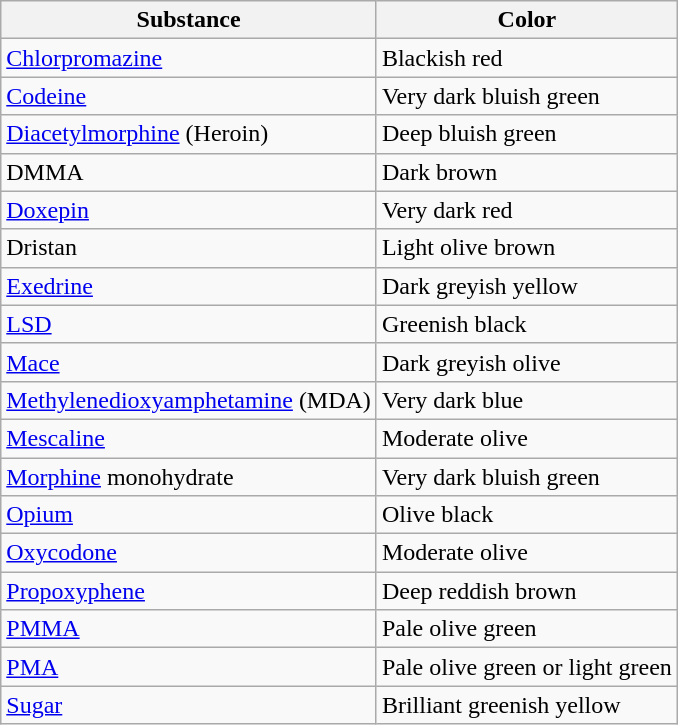<table class="wikitable">
<tr>
<th>Substance</th>
<th>Color</th>
</tr>
<tr>
<td><a href='#'>Chlorpromazine</a></td>
<td>Blackish red</td>
</tr>
<tr>
<td><a href='#'>Codeine</a></td>
<td>Very dark bluish green</td>
</tr>
<tr>
<td><a href='#'>Diacetylmorphine</a>   (Heroin)</td>
<td>Deep bluish green</td>
</tr>
<tr>
<td>DMMA</td>
<td>Dark brown</td>
</tr>
<tr>
<td><a href='#'>Doxepin</a></td>
<td>Very dark red</td>
</tr>
<tr>
<td>Dristan</td>
<td>Light olive brown</td>
</tr>
<tr>
<td><a href='#'>Exedrine</a></td>
<td>Dark greyish yellow</td>
</tr>
<tr>
<td><a href='#'>LSD</a></td>
<td>Greenish black</td>
</tr>
<tr>
<td><a href='#'>Mace</a></td>
<td>Dark greyish olive</td>
</tr>
<tr>
<td><a href='#'>Methylenedioxyamphetamine</a>  (MDA)</td>
<td>Very dark blue</td>
</tr>
<tr>
<td><a href='#'>Mescaline</a></td>
<td>Moderate olive</td>
</tr>
<tr>
<td><a href='#'>Morphine</a> monohydrate</td>
<td>Very dark bluish green</td>
</tr>
<tr>
<td><a href='#'>Opium</a></td>
<td>Olive black</td>
</tr>
<tr>
<td><a href='#'>Oxycodone</a></td>
<td>Moderate olive</td>
</tr>
<tr>
<td><a href='#'>Propoxyphene</a></td>
<td>Deep reddish brown</td>
</tr>
<tr>
<td><a href='#'>PMMA</a></td>
<td>Pale olive green</td>
</tr>
<tr>
<td><a href='#'>PMA</a></td>
<td>Pale olive green or light green</td>
</tr>
<tr>
<td><a href='#'>Sugar</a></td>
<td>Brilliant greenish yellow</td>
</tr>
</table>
